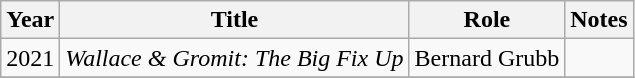<table class="wikitable">
<tr>
<th>Year</th>
<th>Title</th>
<th>Role</th>
<th>Notes</th>
</tr>
<tr>
<td>2021</td>
<td><em>Wallace & Gromit: The Big Fix Up</em></td>
<td>Bernard Grubb</td>
<td></td>
</tr>
<tr>
</tr>
</table>
